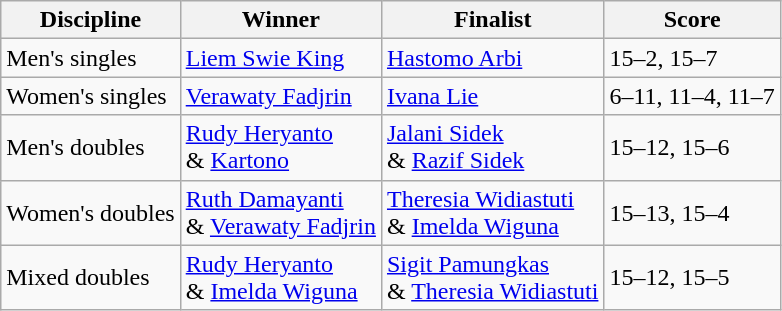<table class=wikitable>
<tr>
<th>Discipline</th>
<th>Winner</th>
<th>Finalist</th>
<th>Score</th>
</tr>
<tr>
<td>Men's singles</td>
<td> <a href='#'>Liem Swie King</a></td>
<td> <a href='#'>Hastomo Arbi</a></td>
<td>15–2, 15–7</td>
</tr>
<tr>
<td>Women's singles</td>
<td> <a href='#'>Verawaty Fadjrin</a></td>
<td> <a href='#'>Ivana Lie</a></td>
<td>6–11, 11–4, 11–7</td>
</tr>
<tr>
<td>Men's doubles</td>
<td> <a href='#'>Rudy Heryanto</a><br> & <a href='#'>Kartono</a></td>
<td> <a href='#'>Jalani Sidek</a><br> & <a href='#'>Razif Sidek</a></td>
<td>15–12, 15–6</td>
</tr>
<tr>
<td>Women's doubles</td>
<td> <a href='#'>Ruth Damayanti</a><br> & <a href='#'>Verawaty Fadjrin</a></td>
<td> <a href='#'>Theresia Widiastuti</a><br> & <a href='#'>Imelda Wiguna</a></td>
<td>15–13, 15–4</td>
</tr>
<tr>
<td>Mixed doubles</td>
<td> <a href='#'>Rudy Heryanto</a><br> & <a href='#'>Imelda Wiguna</a></td>
<td> <a href='#'>Sigit Pamungkas</a><br> & <a href='#'>Theresia Widiastuti</a></td>
<td>15–12, 15–5</td>
</tr>
</table>
